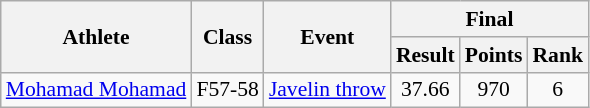<table class=wikitable style="font-size:90%">
<tr>
<th rowspan="2">Athlete</th>
<th rowspan="2">Class</th>
<th rowspan="2">Event</th>
<th colspan="3">Final</th>
</tr>
<tr>
<th>Result</th>
<th>Points</th>
<th>Rank</th>
</tr>
<tr>
<td><a href='#'>Mohamad Mohamad</a></td>
<td style="text-align:center;">F57-58</td>
<td><a href='#'>Javelin throw</a></td>
<td style="text-align:center;">37.66</td>
<td style="text-align:center;">970</td>
<td style="text-align:center;">6</td>
</tr>
</table>
